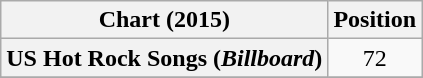<table class="wikitable sortable plainrowheaders">
<tr>
<th scope="col">Chart (2015)</th>
<th scope="col">Position</th>
</tr>
<tr>
<th scope="row">US Hot Rock Songs (<em>Billboard</em>)</th>
<td style="text-align:center;">72</td>
</tr>
<tr>
</tr>
</table>
